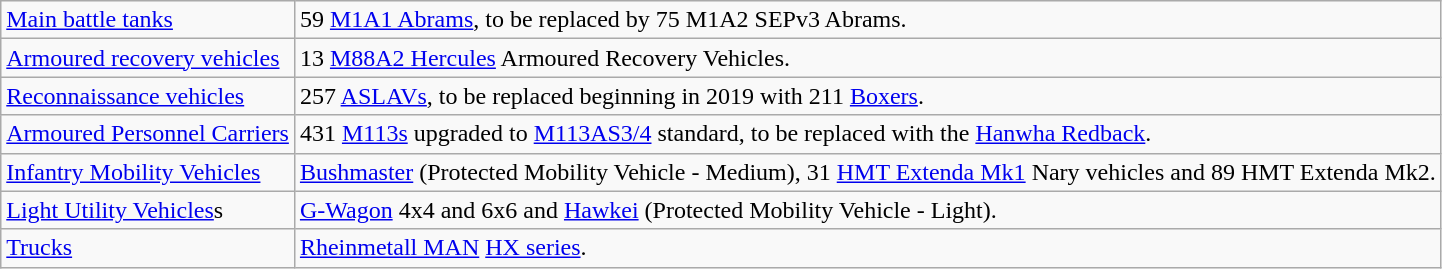<table class="wikitable">
<tr>
<td><a href='#'>Main battle tanks</a></td>
<td>59 <a href='#'>M1A1 Abrams</a>, to be replaced by 75 M1A2 SEPv3 Abrams.</td>
</tr>
<tr>
<td><a href='#'>Armoured recovery vehicles</a></td>
<td>13 <a href='#'>M88A2 Hercules</a> Armoured Recovery Vehicles.</td>
</tr>
<tr>
<td><a href='#'>Reconnaissance vehicles</a></td>
<td>257 <a href='#'>ASLAVs</a>, to be replaced beginning in 2019 with 211 <a href='#'>Boxers</a>.</td>
</tr>
<tr>
<td><a href='#'>Armoured Personnel Carriers</a></td>
<td>431 <a href='#'>M113s</a> upgraded to <a href='#'>M113AS3/4</a> standard, to be replaced with the <a href='#'>Hanwha Redback</a>.</td>
</tr>
<tr>
<td><a href='#'>Infantry Mobility Vehicles</a></td>
<td><a href='#'>Bushmaster</a> (Protected Mobility Vehicle - Medium), 31 <a href='#'>HMT Extenda Mk1</a> Nary vehicles and 89 HMT Extenda Mk2.</td>
</tr>
<tr>
<td><a href='#'>Light Utility Vehicles</a>s</td>
<td><a href='#'>G-Wagon</a> 4x4 and 6x6 and <a href='#'>Hawkei</a> (Protected Mobility Vehicle - Light).</td>
</tr>
<tr>
<td><a href='#'>Trucks</a></td>
<td><a href='#'>Rheinmetall MAN</a> <a href='#'>HX series</a>.</td>
</tr>
</table>
